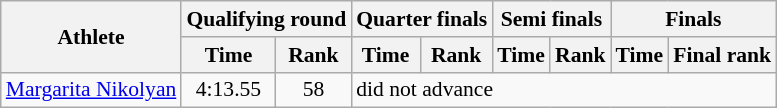<table class="wikitable" style="font-size:90%">
<tr>
<th rowspan="2">Athlete</th>
<th colspan="2">Qualifying round</th>
<th colspan="2">Quarter finals</th>
<th colspan="2">Semi finals</th>
<th colspan="2">Finals</th>
</tr>
<tr>
<th>Time</th>
<th>Rank</th>
<th>Time</th>
<th>Rank</th>
<th>Time</th>
<th>Rank</th>
<th>Time</th>
<th>Final rank</th>
</tr>
<tr>
<td><a href='#'>Margarita Nikolyan</a></td>
<td align="center">4:13.55</td>
<td align="center">58</td>
<td colspan="6">did not advance</td>
</tr>
</table>
